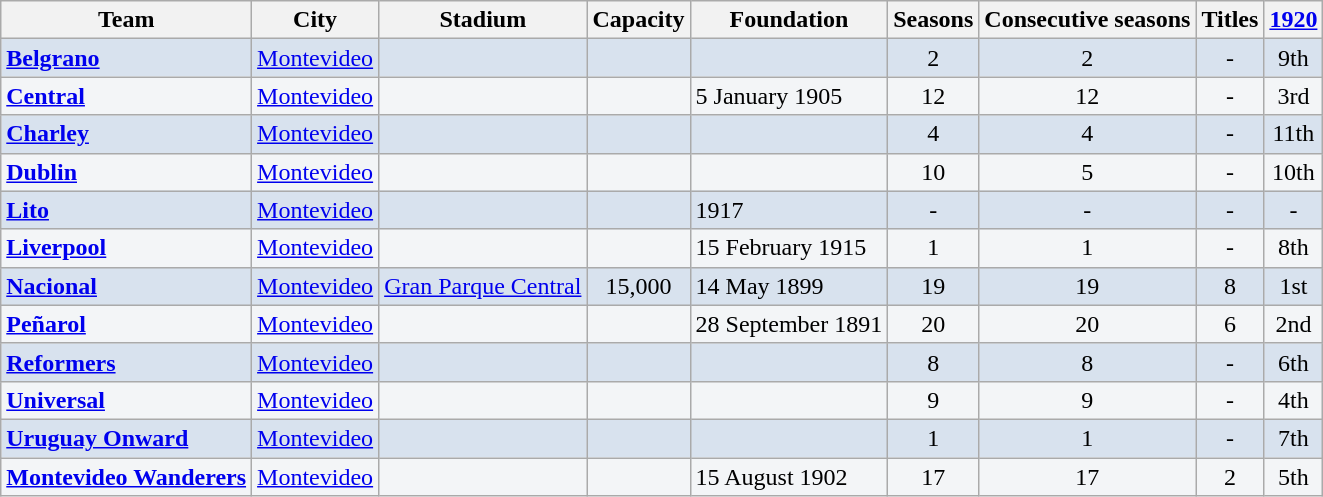<table class="wikitable">
<tr>
<th>Team</th>
<th>City</th>
<th>Stadium</th>
<th>Capacity</th>
<th>Foundation</th>
<th>Seasons</th>
<th>Consecutive seasons</th>
<th>Titles</th>
<th><a href='#'>1920</a></th>
</tr>
<tr bgcolor=#D8E2EE>
<td> <strong><a href='#'>Belgrano</a></strong></td>
<td> <a href='#'>Montevideo</a></td>
<td></td>
<td align=center></td>
<td></td>
<td align=center>2</td>
<td align=center>2</td>
<td align=center>-</td>
<td align=center>9th</td>
</tr>
<tr bgcolor=#F3F5F7>
<td> <strong><a href='#'>Central</a></strong></td>
<td> <a href='#'>Montevideo</a></td>
<td></td>
<td align=center></td>
<td>5 January 1905</td>
<td align=center>12</td>
<td align=center>12</td>
<td align=center>-</td>
<td align=center>3rd</td>
</tr>
<tr bgcolor=#D8E2EE>
<td> <strong><a href='#'>Charley</a></strong></td>
<td> <a href='#'>Montevideo</a></td>
<td></td>
<td align=center></td>
<td></td>
<td align=center>4</td>
<td align=center>4</td>
<td align=center>-</td>
<td align=center>11th</td>
</tr>
<tr bgcolor=#F3F5F7>
<td> <strong><a href='#'>Dublin</a></strong></td>
<td> <a href='#'>Montevideo</a></td>
<td></td>
<td align=center></td>
<td></td>
<td align=center>10</td>
<td align=center>5</td>
<td align=center>-</td>
<td align=center>10th</td>
</tr>
<tr bgcolor=#D8E2EE>
<td> <strong><a href='#'>Lito</a></strong></td>
<td> <a href='#'>Montevideo</a></td>
<td></td>
<td align=center></td>
<td>1917</td>
<td align=center>-</td>
<td align=center>-</td>
<td align=center>-</td>
<td align=center>-</td>
</tr>
<tr bgcolor=#F3F5F7>
<td> <strong><a href='#'>Liverpool</a></strong></td>
<td> <a href='#'>Montevideo</a></td>
<td></td>
<td align=center></td>
<td>15 February 1915</td>
<td align=center>1</td>
<td align=center>1</td>
<td align=center>-</td>
<td align=center>8th</td>
</tr>
<tr bgcolor=#D8E2EE>
<td> <strong><a href='#'>Nacional</a></strong></td>
<td> <a href='#'>Montevideo</a></td>
<td><a href='#'>Gran Parque Central</a></td>
<td align=center>15,000</td>
<td>14 May 1899</td>
<td align=center>19</td>
<td align=center>19</td>
<td align=center>8</td>
<td align=center>1st</td>
</tr>
<tr bgcolor=#F3F5F7>
<td> <strong><a href='#'>Peñarol</a></strong></td>
<td> <a href='#'>Montevideo</a></td>
<td></td>
<td align=center></td>
<td>28 September 1891</td>
<td align=center>20</td>
<td align=center>20</td>
<td align=center>6</td>
<td align=center>2nd</td>
</tr>
<tr bgcolor=#D8E2EE>
<td><strong><a href='#'>Reformers</a></strong></td>
<td> <a href='#'>Montevideo</a></td>
<td></td>
<td align=center></td>
<td></td>
<td align=center>8</td>
<td align=center>8</td>
<td align=center>-</td>
<td align=center>6th</td>
</tr>
<tr bgcolor=#F3F5F7>
<td> <strong><a href='#'>Universal</a></strong></td>
<td> <a href='#'>Montevideo</a></td>
<td></td>
<td align=center></td>
<td></td>
<td align=center>9</td>
<td align=center>9</td>
<td align=center>-</td>
<td align=center>4th</td>
</tr>
<tr bgcolor=#D8E2EE>
<td> <strong><a href='#'>Uruguay Onward</a></strong></td>
<td> <a href='#'>Montevideo</a></td>
<td></td>
<td align=center></td>
<td></td>
<td align=center>1</td>
<td align=center>1</td>
<td align=center>-</td>
<td align=center>7th</td>
</tr>
<tr bgcolor=#F3F5F7>
<td> <strong><a href='#'>Montevideo Wanderers</a></strong></td>
<td> <a href='#'>Montevideo</a></td>
<td></td>
<td align=center></td>
<td>15 August 1902</td>
<td align=center>17</td>
<td align=center>17</td>
<td align=center>2</td>
<td align=center>5th</td>
</tr>
</table>
